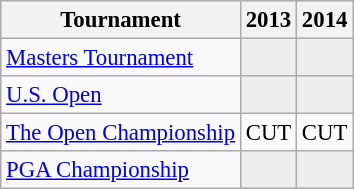<table class="wikitable" style="font-size:95%;text-align:center;">
<tr>
<th>Tournament</th>
<th>2013</th>
<th>2014</th>
</tr>
<tr>
<td align=left><a href='#'>Masters Tournament</a></td>
<td style="background:#eeeeee;"></td>
<td style="background:#eeeeee;"></td>
</tr>
<tr>
<td align=left><a href='#'>U.S. Open</a></td>
<td style="background:#eeeeee;"></td>
<td style="background:#eeeeee;"></td>
</tr>
<tr>
<td align=left><a href='#'>The Open Championship</a></td>
<td>CUT</td>
<td>CUT</td>
</tr>
<tr>
<td align=left><a href='#'>PGA Championship</a></td>
<td style="background:#eeeeee;"></td>
<td style="background:#eeeeee;"></td>
</tr>
</table>
